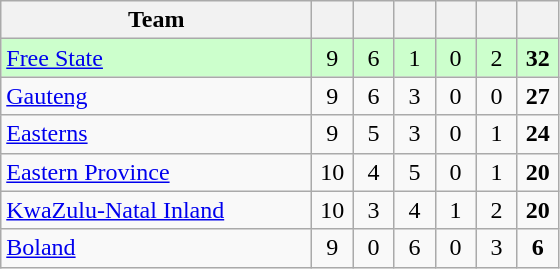<table class="wikitable" style="text-align:center">
<tr>
<th style="width:200px">Team</th>
<th width="20"></th>
<th width="20"></th>
<th width="20"></th>
<th width="20"></th>
<th width="20"></th>
<th width="20"></th>
</tr>
<tr style="background:#cfc">
<td style="text-align:left;"><a href='#'>Free State</a></td>
<td>9</td>
<td>6</td>
<td>1</td>
<td>0</td>
<td>2</td>
<td><strong>32</strong></td>
</tr>
<tr>
<td style="text-align:left;"><a href='#'>Gauteng</a></td>
<td>9</td>
<td>6</td>
<td>3</td>
<td>0</td>
<td>0</td>
<td><strong>27</strong></td>
</tr>
<tr>
<td style="text-align:left;"><a href='#'>Easterns</a></td>
<td>9</td>
<td>5</td>
<td>3</td>
<td>0</td>
<td>1</td>
<td><strong>24</strong></td>
</tr>
<tr>
<td style="text-align:left;"><a href='#'>Eastern Province</a></td>
<td>10</td>
<td>4</td>
<td>5</td>
<td>0</td>
<td>1</td>
<td><strong>20</strong></td>
</tr>
<tr>
<td style="text-align:left;"><a href='#'>KwaZulu-Natal Inland</a></td>
<td>10</td>
<td>3</td>
<td>4</td>
<td>1</td>
<td>2</td>
<td><strong>20</strong></td>
</tr>
<tr>
<td style="text-align:left;"><a href='#'>Boland</a></td>
<td>9</td>
<td>0</td>
<td>6</td>
<td>0</td>
<td>3</td>
<td><strong>6</strong></td>
</tr>
</table>
